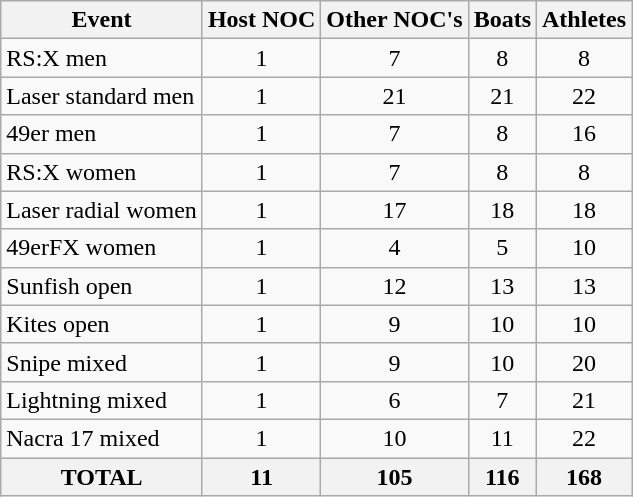<table class="wikitable">
<tr>
<th>Event</th>
<th>Host NOC</th>
<th>Other NOC's</th>
<th>Boats</th>
<th>Athletes</th>
</tr>
<tr align="center">
<td align=left>RS:X men</td>
<td>1</td>
<td>7</td>
<td>8</td>
<td>8</td>
</tr>
<tr align="center">
<td align=left>Laser standard men</td>
<td>1</td>
<td>21</td>
<td>21</td>
<td>22</td>
</tr>
<tr align="center">
<td align=left>49er men</td>
<td>1</td>
<td>7</td>
<td>8</td>
<td>16</td>
</tr>
<tr align="center">
<td align=left>RS:X women</td>
<td>1</td>
<td>7</td>
<td>8</td>
<td>8</td>
</tr>
<tr align="center">
<td align=left>Laser radial women</td>
<td>1</td>
<td>17</td>
<td>18</td>
<td>18</td>
</tr>
<tr align="center">
<td align=left>49erFX women</td>
<td>1</td>
<td>4</td>
<td>5</td>
<td>10</td>
</tr>
<tr align="center">
<td align=left>Sunfish open</td>
<td>1</td>
<td>12</td>
<td>13</td>
<td>13</td>
</tr>
<tr align="center">
<td align=left>Kites open</td>
<td>1</td>
<td>9</td>
<td>10</td>
<td>10</td>
</tr>
<tr align="center">
<td align=left>Snipe mixed</td>
<td>1</td>
<td>9</td>
<td>10</td>
<td>20</td>
</tr>
<tr align="center">
<td align=left>Lightning mixed</td>
<td>1</td>
<td>6</td>
<td>7</td>
<td>21</td>
</tr>
<tr align="center">
<td align=left>Nacra 17 mixed</td>
<td>1</td>
<td>10</td>
<td>11</td>
<td>22</td>
</tr>
<tr>
<th>TOTAL</th>
<th>11</th>
<th>105</th>
<th>116</th>
<th>168</th>
</tr>
</table>
